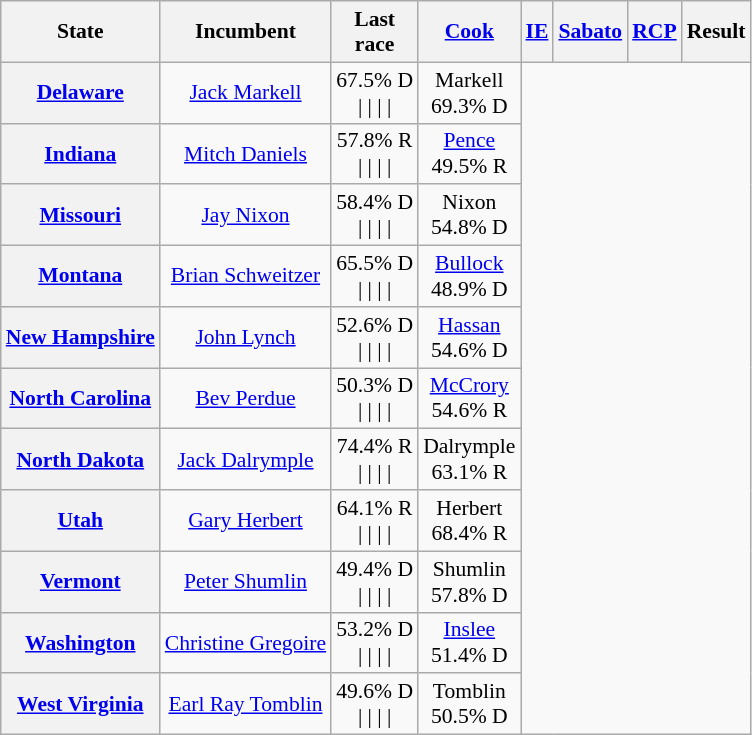<table class="wikitable sortable" style="text-align:center; font-size:90%;">
<tr>
<th>State</th>
<th>Incumbent</th>
<th>Last<br>race</th>
<th><a href='#'>Cook</a><br></th>
<th><a href='#'>IE</a><br></th>
<th><a href='#'>Sabato</a><br></th>
<th><a href='#'>RCP</a><br></th>
<th>Result</th>
</tr>
<tr>
<th><a href='#'>Delaware</a></th>
<td><a href='#'>Jack Markell</a></td>
<td>67.5% D<br>|
|
|
|</td>
<td>Markell<br>69.3% D</td>
</tr>
<tr>
<th><a href='#'>Indiana</a></th>
<td><a href='#'>Mitch Daniels</a><br></td>
<td>57.8% R<br>|
|
|
|</td>
<td><a href='#'>Pence</a><br>49.5% R</td>
</tr>
<tr>
<th><a href='#'>Missouri</a></th>
<td><a href='#'>Jay Nixon</a></td>
<td>58.4% D<br>|
|
|
|</td>
<td>Nixon<br>54.8% D</td>
</tr>
<tr>
<th><a href='#'>Montana</a></th>
<td><a href='#'>Brian Schweitzer</a><br></td>
<td>65.5% D<br>|
|
|
|</td>
<td><a href='#'>Bullock</a><br>48.9% D</td>
</tr>
<tr>
<th><a href='#'>New Hampshire</a></th>
<td><a href='#'>John Lynch</a><br></td>
<td>52.6% D<br>|
|
|
|</td>
<td><a href='#'>Hassan</a><br>54.6% D</td>
</tr>
<tr>
<th><a href='#'>North Carolina</a></th>
<td><a href='#'>Bev Perdue</a><br></td>
<td>50.3% D<br>|
|
|
|</td>
<td><a href='#'>McCrory</a><br>54.6% R </td>
</tr>
<tr>
<th><a href='#'>North Dakota</a></th>
<td><a href='#'>Jack Dalrymple</a></td>
<td>74.4% R<br>|
|
|
|</td>
<td>Dalrymple<br>63.1% R</td>
</tr>
<tr>
<th><a href='#'>Utah</a></th>
<td><a href='#'>Gary Herbert</a></td>
<td>64.1% R<br>|
|
|
|</td>
<td>Herbert<br>68.4% R</td>
</tr>
<tr>
<th><a href='#'>Vermont</a></th>
<td><a href='#'>Peter Shumlin</a></td>
<td>49.4% D<br>|
|
|
|</td>
<td>Shumlin<br>57.8% D</td>
</tr>
<tr>
<th><a href='#'>Washington</a></th>
<td><a href='#'>Christine Gregoire</a><br></td>
<td>53.2% D<br>|
|
|
|</td>
<td><a href='#'>Inslee</a><br>51.4% D</td>
</tr>
<tr>
<th><a href='#'>West Virginia</a></th>
<td><a href='#'>Earl Ray Tomblin</a></td>
<td>49.6% D<br>|
|
|
|</td>
<td>Tomblin<br>50.5% D</td>
</tr>
</table>
